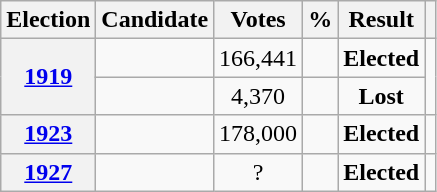<table class="wikitable" style="text-align:center">
<tr>
<th>Election</th>
<th>Candidate</th>
<th>Votes</th>
<th>%</th>
<th>Result</th>
<th></th>
</tr>
<tr>
<th rowspan="2"><a href='#'>1919</a></th>
<td></td>
<td>166,441</td>
<td></td>
<td><strong>Elected</strong> </td>
<td rowspan="2"></td>
</tr>
<tr>
<td></td>
<td>4,370</td>
<td></td>
<td><strong>Lost</strong> </td>
</tr>
<tr>
<th><a href='#'>1923</a></th>
<td></td>
<td>178,000</td>
<td></td>
<td><strong>Elected</strong> </td>
<td></td>
</tr>
<tr>
<th><a href='#'>1927</a></th>
<td></td>
<td>?</td>
<td></td>
<td><strong>Elected</strong> </td>
<td></td>
</tr>
</table>
